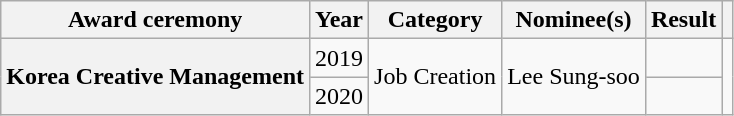<table class="wikitable sortable plainrowheaders" style="text-align:center">
<tr>
<th scope="col">Award ceremony</th>
<th scope="col">Year</th>
<th scope="col">Category</th>
<th scope="col">Nominee(s)</th>
<th scope="col">Result</th>
<th scope="col" class="unsortable"></th>
</tr>
<tr>
<th scope="row" rowspan="2">Korea Creative Management</th>
<td>2019</td>
<td style="text-align:left" rowspan="2">Job Creation</td>
<td rowspan="2">Lee Sung-soo</td>
<td></td>
<td rowspan="2"></td>
</tr>
<tr>
<td>2020</td>
<td></td>
</tr>
</table>
